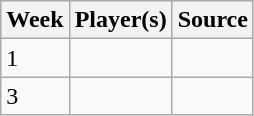<table class="wikitable">
<tr>
<th>Week</th>
<th>Player(s)</th>
<th>Source</th>
</tr>
<tr>
<td>1</td>
<td></td>
<td></td>
</tr>
<tr>
<td>3</td>
<td></td>
<td></td>
</tr>
</table>
